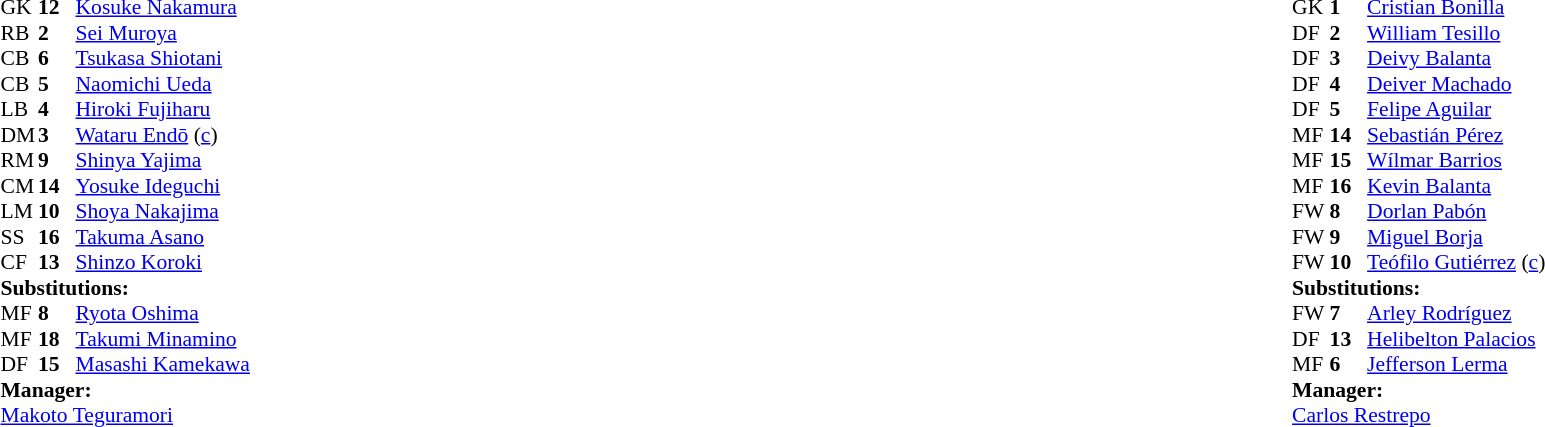<table width="100%">
<tr>
<td valign="top" width="50%"><br><table style="font-size: 90%" cellspacing="0" cellpadding="0">
<tr>
<th width="25"></th>
<th width="25"></th>
</tr>
<tr>
<td>GK</td>
<td><strong>12</strong></td>
<td><a href='#'>Kosuke Nakamura</a></td>
</tr>
<tr>
<td>RB</td>
<td><strong>2</strong></td>
<td><a href='#'>Sei Muroya</a></td>
<td></td>
</tr>
<tr>
<td>CB</td>
<td><strong>6</strong></td>
<td><a href='#'>Tsukasa Shiotani</a></td>
</tr>
<tr>
<td>CB</td>
<td><strong>5</strong></td>
<td><a href='#'>Naomichi Ueda</a></td>
</tr>
<tr>
<td>LB</td>
<td><strong>4</strong></td>
<td><a href='#'>Hiroki Fujiharu</a></td>
<td></td>
<td></td>
</tr>
<tr>
<td>DM</td>
<td><strong>3</strong></td>
<td><a href='#'>Wataru Endō</a> (<a href='#'>c</a>)</td>
<td></td>
</tr>
<tr>
<td>RM</td>
<td><strong>9</strong></td>
<td><a href='#'>Shinya Yajima</a></td>
<td></td>
<td></td>
</tr>
<tr>
<td>CM</td>
<td><strong>14</strong></td>
<td><a href='#'>Yosuke Ideguchi</a></td>
<td></td>
<td></td>
</tr>
<tr>
<td>LM</td>
<td><strong>10</strong></td>
<td><a href='#'>Shoya Nakajima</a></td>
</tr>
<tr>
<td>SS</td>
<td><strong>16</strong></td>
<td><a href='#'>Takuma Asano</a></td>
</tr>
<tr>
<td>CF</td>
<td><strong>13</strong></td>
<td><a href='#'>Shinzo Koroki</a></td>
</tr>
<tr>
<td colspan=3><strong>Substitutions:</strong></td>
</tr>
<tr>
<td>MF</td>
<td><strong>8</strong></td>
<td><a href='#'>Ryota Oshima</a></td>
<td></td>
<td></td>
</tr>
<tr>
<td>MF</td>
<td><strong>18</strong></td>
<td><a href='#'>Takumi Minamino</a></td>
<td></td>
<td></td>
</tr>
<tr>
<td>DF</td>
<td><strong>15</strong></td>
<td><a href='#'>Masashi Kamekawa</a></td>
<td></td>
<td></td>
</tr>
<tr>
<td colspan=3><strong>Manager:</strong></td>
</tr>
<tr>
<td colspan=3><a href='#'>Makoto Teguramori</a></td>
</tr>
</table>
</td>
<td valign="top"></td>
<td valign="top" width="50%"><br><table style="font-size: 90%" cellspacing="0" cellpadding="0" align="center">
<tr>
<th width="25"></th>
<th width="25"></th>
</tr>
<tr>
<td>GK</td>
<td><strong>1</strong></td>
<td><a href='#'>Cristian Bonilla</a></td>
</tr>
<tr>
<td>DF</td>
<td><strong>2</strong></td>
<td><a href='#'>William Tesillo</a></td>
<td></td>
</tr>
<tr>
<td>DF</td>
<td><strong>3</strong></td>
<td><a href='#'>Deivy Balanta</a></td>
</tr>
<tr>
<td>DF</td>
<td><strong>4</strong></td>
<td><a href='#'>Deiver Machado</a></td>
</tr>
<tr>
<td>DF</td>
<td><strong>5</strong></td>
<td><a href='#'>Felipe Aguilar</a></td>
<td></td>
<td></td>
</tr>
<tr>
<td>MF</td>
<td><strong>14</strong></td>
<td><a href='#'>Sebastián Pérez</a></td>
<td></td>
<td></td>
</tr>
<tr>
<td>MF</td>
<td><strong>15</strong></td>
<td><a href='#'>Wílmar Barrios</a></td>
</tr>
<tr>
<td>MF</td>
<td><strong>16</strong></td>
<td><a href='#'>Kevin Balanta</a></td>
<td></td>
<td></td>
</tr>
<tr>
<td>FW</td>
<td><strong>8</strong></td>
<td><a href='#'>Dorlan Pabón</a></td>
</tr>
<tr>
<td>FW</td>
<td><strong>9</strong></td>
<td><a href='#'>Miguel Borja</a></td>
</tr>
<tr>
<td>FW</td>
<td><strong>10</strong></td>
<td><a href='#'>Teófilo Gutiérrez</a> (<a href='#'>c</a>)</td>
</tr>
<tr>
<td colspan=3><strong>Substitutions:</strong></td>
</tr>
<tr>
<td>FW</td>
<td><strong>7</strong></td>
<td><a href='#'>Arley Rodríguez</a></td>
<td></td>
<td></td>
</tr>
<tr>
<td>DF</td>
<td><strong>13</strong></td>
<td><a href='#'>Helibelton Palacios</a></td>
<td></td>
<td></td>
</tr>
<tr>
<td>MF</td>
<td><strong>6</strong></td>
<td><a href='#'>Jefferson Lerma</a></td>
<td></td>
<td></td>
</tr>
<tr>
<td colspan=3><strong>Manager:</strong></td>
</tr>
<tr>
<td colspan=3><a href='#'>Carlos Restrepo</a></td>
</tr>
</table>
</td>
</tr>
</table>
